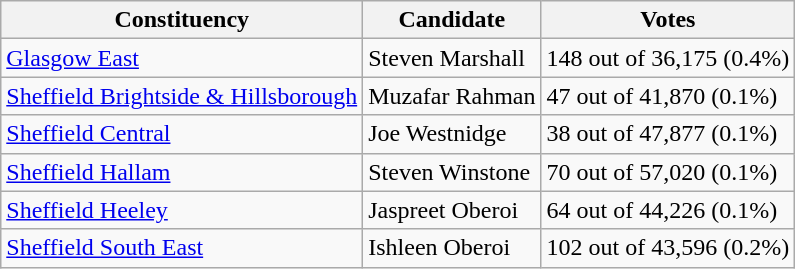<table class="wikitable">
<tr>
<th>Constituency</th>
<th>Candidate</th>
<th>Votes</th>
</tr>
<tr>
<td><a href='#'>Glasgow East</a></td>
<td>Steven Marshall</td>
<td>148 out of 36,175 (0.4%)</td>
</tr>
<tr>
<td><a href='#'>Sheffield Brightside & Hillsborough</a></td>
<td>Muzafar Rahman</td>
<td>47 out of 41,870 (0.1%)</td>
</tr>
<tr>
<td><a href='#'>Sheffield Central</a></td>
<td>Joe Westnidge</td>
<td>38 out of 47,877 (0.1%)</td>
</tr>
<tr>
<td><a href='#'>Sheffield Hallam</a></td>
<td>Steven Winstone</td>
<td>70 out of 57,020 (0.1%)</td>
</tr>
<tr>
<td><a href='#'>Sheffield Heeley</a></td>
<td>Jaspreet Oberoi</td>
<td>64 out of 44,226 (0.1%)</td>
</tr>
<tr>
<td><a href='#'>Sheffield South East</a></td>
<td>Ishleen Oberoi</td>
<td>102 out of 43,596 (0.2%)</td>
</tr>
</table>
